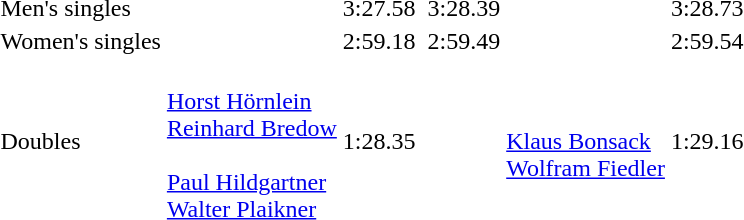<table>
<tr>
<td>Men's singles <br></td>
<td></td>
<td>3:27.58</td>
<td></td>
<td>3:28.39</td>
<td></td>
<td>3:28.73</td>
</tr>
<tr>
<td>Women's singles <br></td>
<td></td>
<td>2:59.18</td>
<td></td>
<td>2:59.49</td>
<td></td>
<td>2:59.54</td>
</tr>
<tr>
<td>Doubles <br></td>
<td><br> <a href='#'>Horst Hörnlein</a> <br> <a href='#'>Reinhard Bredow</a> <br> <br> <a href='#'>Paul Hildgartner</a> <br> <a href='#'>Walter Plaikner</a></td>
<td>1:28.35</td>
<td></td>
<td></td>
<td><br> <a href='#'>Klaus Bonsack</a> <br> <a href='#'>Wolfram Fiedler</a></td>
<td>1:29.16</td>
</tr>
</table>
